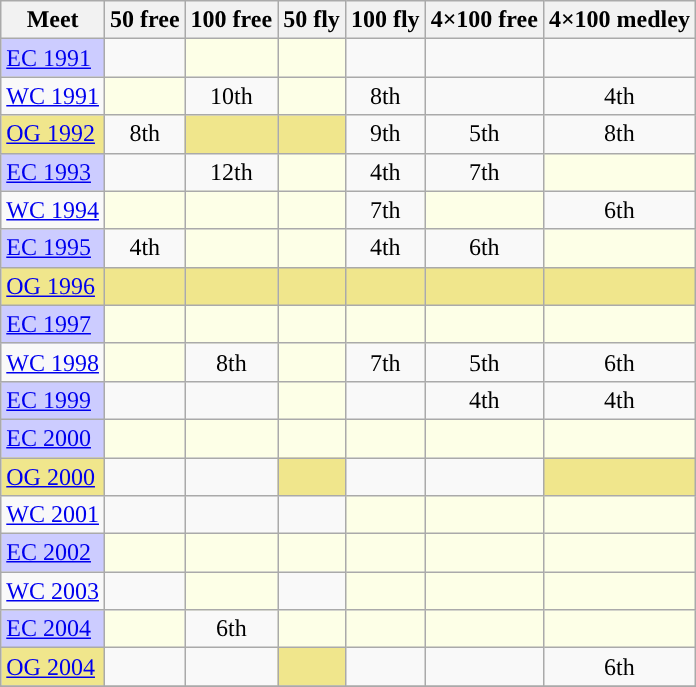<table class="sortable wikitable">
<tr>
<th>Meet</th>
<th class="unsortable">50 free</th>
<th class="unsortable">100 free</th>
<th class="unsortable">50 fly</th>
<th class="unsortable">100 fly</th>
<th class="unsortable">4×100 free</th>
<th class="unsortable">4×100 medley</th>
</tr>
<tr>
<td style="background:#ccccff"><a href='#'>EC 1991</a></td>
<td align="center"></td>
<td style="background:#fdffe7"></td>
<td style="background:#fdffe7"></td>
<td align="center"></td>
<td align="center"></td>
<td align="center"></td>
</tr>
<tr>
<td><a href='#'>WC 1991</a></td>
<td style="background:#fdffe7"></td>
<td align="center">10th</td>
<td style="background:#fdffe7"></td>
<td align="center">8th</td>
<td align="center"></td>
<td align="center">4th</td>
</tr>
<tr>
<td style="background:#f0e68c"><a href='#'>OG 1992</a></td>
<td align="center">8th</td>
<td style="background:#f0e68c"></td>
<td style="background:#f0e68c"></td>
<td align="center">9th</td>
<td align="center">5th</td>
<td align="center">8th</td>
</tr>
<tr>
<td style="background:#ccccff"><a href='#'>EC 1993</a></td>
<td align="center"></td>
<td align="center">12th</td>
<td style="background:#fdffe7"></td>
<td align="center">4th</td>
<td align="center">7th</td>
<td style="background:#fdffe7"></td>
</tr>
<tr>
<td><a href='#'>WC 1994</a></td>
<td style="background:#fdffe7"></td>
<td style="background:#fdffe7"></td>
<td style="background:#fdffe7"></td>
<td align="center">7th</td>
<td style="background:#fdffe7"></td>
<td align="center">6th</td>
</tr>
<tr>
<td style="background:#ccccff"><a href='#'>EC 1995</a></td>
<td align="center">4th</td>
<td style="background:#fdffe7"></td>
<td style="background:#fdffe7"></td>
<td align="center">4th</td>
<td align="center">6th</td>
<td style="background:#fdffe7"></td>
</tr>
<tr>
<td style="background:#f0e68c"><a href='#'>OG 1996</a></td>
<td style="background:#f0e68c"></td>
<td style="background:#f0e68c"></td>
<td style="background:#f0e68c"></td>
<td style="background:#f0e68c"></td>
<td style="background:#f0e68c"></td>
<td style="background:#f0e68c"></td>
</tr>
<tr>
<td style="background:#ccccff"><a href='#'>EC 1997</a></td>
<td style="background:#fdffe7"></td>
<td style="background:#fdffe7"></td>
<td style="background:#fdffe7"></td>
<td style="background:#fdffe7"></td>
<td style="background:#fdffe7"></td>
<td style="background:#fdffe7"></td>
</tr>
<tr>
<td><a href='#'>WC 1998</a></td>
<td style="background:#fdffe7"></td>
<td align="center">8th</td>
<td style="background:#fdffe7"></td>
<td align="center">7th</td>
<td align="center">5th</td>
<td align="center">6th</td>
</tr>
<tr>
<td style="background:#ccccff"><a href='#'>EC 1999</a></td>
<td align="center"></td>
<td align="center"></td>
<td style="background:#fdffe7"></td>
<td align="center"></td>
<td align="center">4th</td>
<td align="center">4th</td>
</tr>
<tr>
<td style="background:#ccccff"><a href='#'>EC 2000</a></td>
<td style="background:#fdffe7"></td>
<td style="background:#fdffe7"></td>
<td style="background:#fdffe7"></td>
<td style="background:#fdffe7"></td>
<td style="background:#fdffe7"></td>
<td style="background:#fdffe7"></td>
</tr>
<tr>
<td style="background:#f0e68c"><a href='#'>OG 2000</a></td>
<td align="center"></td>
<td align="center"></td>
<td style="background:#f0e68c"></td>
<td align="center"></td>
<td align="center"></td>
<td style="background:#f0e68c"></td>
</tr>
<tr>
<td><a href='#'>WC 2001</a></td>
<td align="center"></td>
<td align="center"></td>
<td align="center"></td>
<td style="background:#fdffe7"></td>
<td style="background:#fdffe7"></td>
<td style="background:#fdffe7"></td>
</tr>
<tr>
<td style="background:#ccccff"><a href='#'>EC 2002</a></td>
<td style="background:#fdffe7"></td>
<td style="background:#fdffe7"></td>
<td style="background:#fdffe7"></td>
<td style="background:#fdffe7"></td>
<td style="background:#fdffe7"></td>
<td style="background:#fdffe7"></td>
</tr>
<tr>
<td><a href='#'>WC 2003</a></td>
<td align="center"></td>
<td style="background:#fdffe7"></td>
<td align="center"></td>
<td style="background:#fdffe7"></td>
<td style="background:#fdffe7"></td>
<td style="background:#fdffe7"></td>
</tr>
<tr>
<td style="background:#ccccff"><a href='#'>EC 2004</a></td>
<td style="background:#fdffe7"></td>
<td align="center">6th</td>
<td style="background:#fdffe7"></td>
<td style="background:#fdffe7"></td>
<td style="background:#fdffe7"></td>
<td style="background:#fdffe7"></td>
</tr>
<tr>
<td style="background:#f0e68c"><a href='#'>OG 2004</a></td>
<td align="center"></td>
<td align="center"></td>
<td style="background:#f0e68c"></td>
<td align="center"></td>
<td align="center"></td>
<td align="center">6th</td>
</tr>
<tr>
</tr>
</table>
